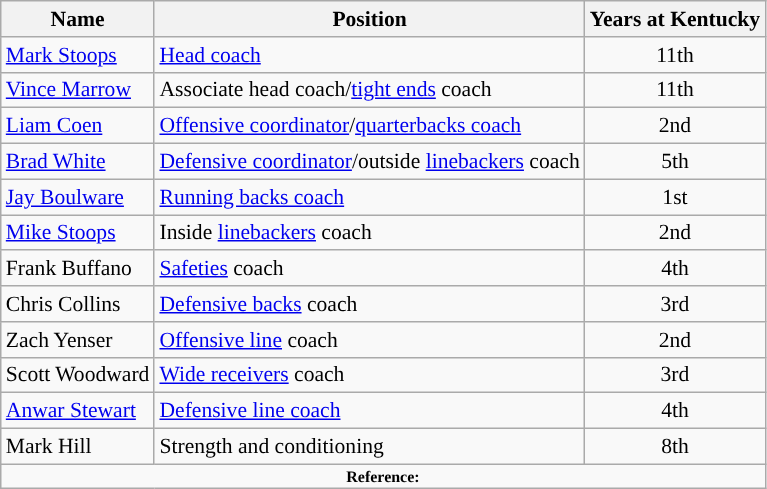<table class="wikitable" style="font-size:90%;">
<tr>
<th><strong>Name</strong></th>
<th><strong>Position</strong></th>
<th><strong>Years at Kentucky</strong></th>
</tr>
<tr>
<td><a href='#'>Mark Stoops</a></td>
<td><a href='#'>Head coach</a></td>
<td align=center>11th</td>
</tr>
<tr>
<td><a href='#'>Vince Marrow</a></td>
<td>Associate head coach/<a href='#'>tight ends</a> coach</td>
<td align=center>11th</td>
</tr>
<tr>
<td><a href='#'>Liam Coen</a></td>
<td><a href='#'>Offensive coordinator</a>/<a href='#'>quarterbacks coach</a></td>
<td align="center">2nd</td>
</tr>
<tr>
<td><a href='#'>Brad White</a></td>
<td><a href='#'>Defensive coordinator</a>/outside <a href='#'>linebackers</a> coach</td>
<td align=center>5th</td>
</tr>
<tr>
<td><a href='#'>Jay Boulware</a></td>
<td><a href='#'>Running backs coach</a></td>
<td align=center>1st</td>
</tr>
<tr>
<td><a href='#'>Mike Stoops</a></td>
<td>Inside <a href='#'>linebackers</a> coach</td>
<td align=center>2nd</td>
</tr>
<tr>
<td>Frank Buffano</td>
<td><a href='#'>Safeties</a> coach</td>
<td align=center>4th</td>
</tr>
<tr>
<td>Chris Collins</td>
<td><a href='#'>Defensive backs</a> coach</td>
<td align=center>3rd</td>
</tr>
<tr>
<td>Zach Yenser</td>
<td><a href='#'>Offensive line</a> coach</td>
<td align=center>2nd</td>
</tr>
<tr>
<td>Scott Woodward</td>
<td><a href='#'>Wide receivers</a> coach</td>
<td align=center>3rd</td>
</tr>
<tr>
<td><a href='#'>Anwar Stewart</a></td>
<td><a href='#'>Defensive line coach</a></td>
<td align=center>4th</td>
</tr>
<tr>
<td>Mark Hill</td>
<td>Strength and conditioning</td>
<td align=center>8th</td>
</tr>
<tr>
<td colspan="3" style="font-size:8pt; text-align:center;"><strong>Reference:</strong></td>
</tr>
</table>
